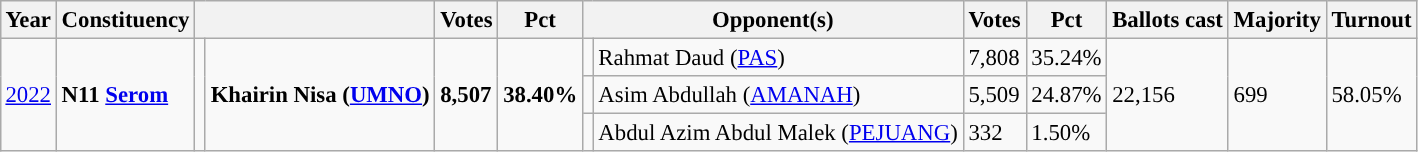<table class="wikitable" style="margin:0.5em ; font-size:95%">
<tr>
<th>Year</th>
<th>Constituency</th>
<th colspan=2></th>
<th>Votes</th>
<th>Pct</th>
<th colspan=2>Opponent(s)</th>
<th>Votes</th>
<th>Pct</th>
<th>Ballots cast</th>
<th>Majority</th>
<th>Turnout</th>
</tr>
<tr>
<td rowspan="3"><a href='#'>2022</a></td>
<td rowspan="3"><strong>N11 <a href='#'>Serom</a></strong></td>
<td rowspan=3 ></td>
<td rowspan="3"><strong>Khairin Nisa (<a href='#'>UMNO</a>)</strong></td>
<td rowspan="3"><strong>8,507</strong></td>
<td rowspan="3"><strong>38.40%</strong></td>
<td></td>
<td>Rahmat Daud (<a href='#'>PAS</a>)</td>
<td>7,808</td>
<td>35.24%</td>
<td rowspan="3">22,156</td>
<td rowspan="3">699</td>
<td rowspan="3">58.05%</td>
</tr>
<tr>
<td></td>
<td>Asim Abdullah (<a href='#'>AMANAH</a>)</td>
<td>5,509</td>
<td>24.87%</td>
</tr>
<tr>
<td></td>
<td>Abdul Azim Abdul Malek (<a href='#'>PEJUANG</a>)</td>
<td>332</td>
<td>1.50%</td>
</tr>
</table>
